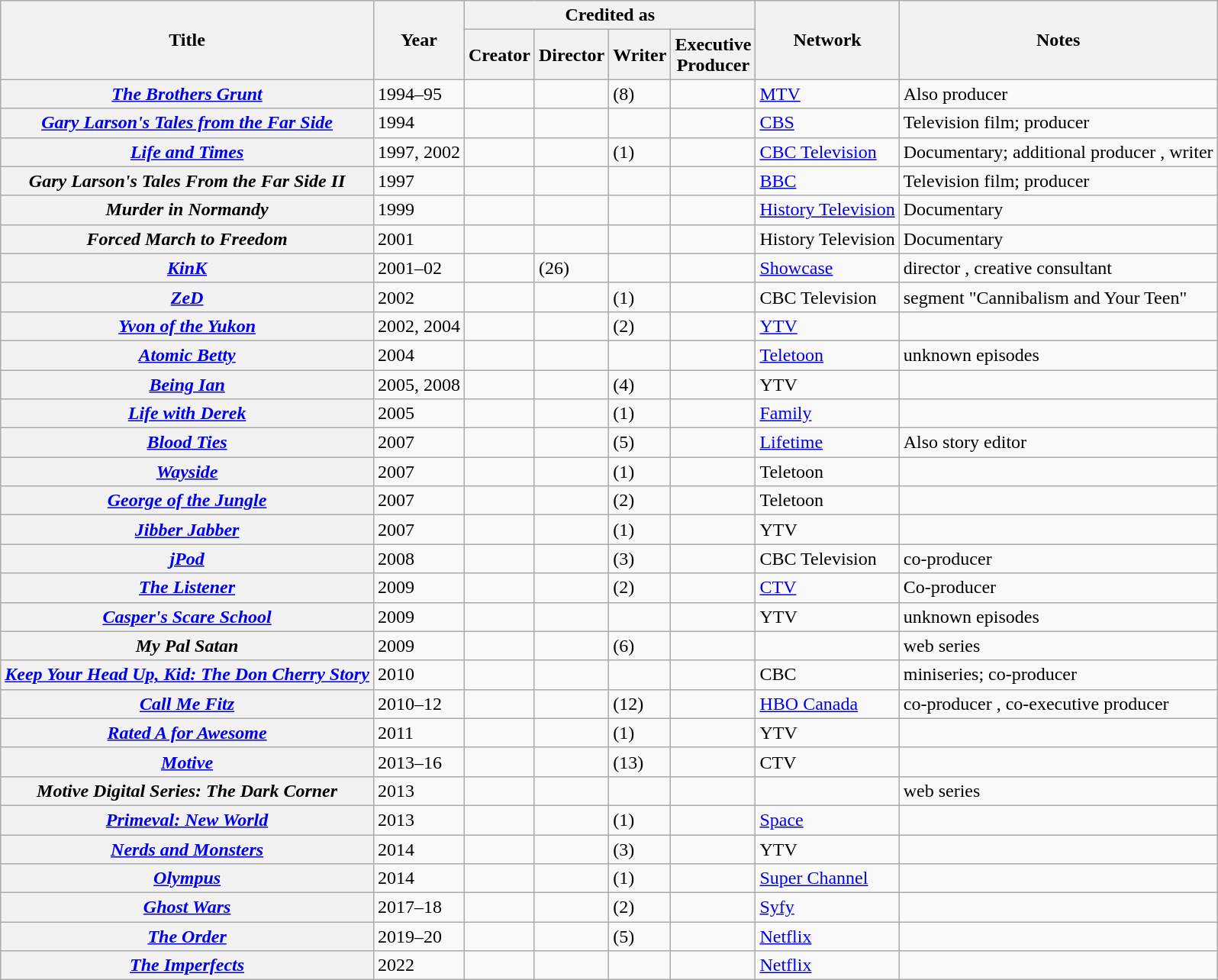<table class="wikitable plainrowheaders sortable">
<tr>
<th rowspan="2" scope="col">Title</th>
<th rowspan="2" scope="col">Year</th>
<th colspan="4" scope="col">Credited as</th>
<th rowspan="2" scope="col">Network</th>
<th rowspan="2" scope="col" class="unsortable">Notes</th>
</tr>
<tr>
<th>Creator</th>
<th>Director</th>
<th>Writer</th>
<th>Executive<br>Producer</th>
</tr>
<tr>
<th scope=row><em><a href='#'>The Brothers Grunt</a></em></th>
<td>1994–95</td>
<td></td>
<td></td>
<td> (8)</td>
<td></td>
<td><a href='#'>MTV</a></td>
<td>Also producer</td>
</tr>
<tr>
<th scope=row><em><a href='#'>Gary Larson's Tales from the Far Side</a></em></th>
<td>1994</td>
<td></td>
<td></td>
<td></td>
<td></td>
<td><a href='#'>CBS</a></td>
<td>Television film; producer</td>
</tr>
<tr>
<th scope=row><em><a href='#'>Life and Times</a></em></th>
<td>1997, 2002</td>
<td></td>
<td></td>
<td> (1)</td>
<td></td>
<td><a href='#'>CBC Television</a></td>
<td>Documentary; additional producer , writer </td>
</tr>
<tr>
<th scope=row><em>Gary Larson's Tales From the Far Side II</em></th>
<td>1997</td>
<td></td>
<td></td>
<td></td>
<td></td>
<td><a href='#'>BBC</a></td>
<td>Television film; producer</td>
</tr>
<tr>
<th scope=row><em>Murder in Normandy</em></th>
<td>1999</td>
<td></td>
<td></td>
<td></td>
<td></td>
<td><a href='#'>History Television</a></td>
<td>Documentary</td>
</tr>
<tr>
<th scope=row><em>Forced March to Freedom</em></th>
<td>2001</td>
<td></td>
<td></td>
<td></td>
<td></td>
<td>History Television</td>
<td>Documentary</td>
</tr>
<tr>
<th scope=row><em><a href='#'>KinK</a></em></th>
<td>2001–02</td>
<td></td>
<td> (26)</td>
<td></td>
<td></td>
<td><a href='#'>Showcase</a></td>
<td>director , creative consultant </td>
</tr>
<tr>
<th scope=row><em><a href='#'>ZeD</a></em></th>
<td>2002</td>
<td></td>
<td></td>
<td> (1)</td>
<td></td>
<td>CBC Television</td>
<td>segment "Cannibalism and Your Teen"</td>
</tr>
<tr>
<th scope=row><em><a href='#'>Yvon of the Yukon</a></em></th>
<td>2002, 2004</td>
<td></td>
<td></td>
<td> (2)</td>
<td></td>
<td><a href='#'>YTV</a></td>
<td></td>
</tr>
<tr>
<th scope=row><em><a href='#'>Atomic Betty</a></em></th>
<td>2004</td>
<td></td>
<td></td>
<td></td>
<td></td>
<td><a href='#'>Teletoon</a></td>
<td>unknown episodes</td>
</tr>
<tr>
<th scope=row><em><a href='#'>Being Ian</a></em></th>
<td>2005, 2008</td>
<td></td>
<td></td>
<td> (4)</td>
<td></td>
<td>YTV</td>
<td></td>
</tr>
<tr>
<th scope=row><em><a href='#'>Life with Derek</a></em></th>
<td>2005</td>
<td></td>
<td></td>
<td> (1)</td>
<td></td>
<td><a href='#'>Family</a></td>
<td></td>
</tr>
<tr>
<th scope=row><em><a href='#'>Blood Ties</a></em></th>
<td>2007</td>
<td></td>
<td></td>
<td> (5)</td>
<td></td>
<td><a href='#'>Lifetime</a></td>
<td>Also story editor</td>
</tr>
<tr>
<th scope=row><em><a href='#'>Wayside</a></em></th>
<td>2007</td>
<td></td>
<td></td>
<td> (1)</td>
<td></td>
<td>Teletoon</td>
<td></td>
</tr>
<tr>
<th scope=row><em><a href='#'>George of the Jungle</a></em></th>
<td>2007</td>
<td></td>
<td></td>
<td> (2)</td>
<td></td>
<td>Teletoon</td>
<td></td>
</tr>
<tr>
<th scope=row><em><a href='#'>Jibber Jabber</a></em></th>
<td>2007</td>
<td></td>
<td></td>
<td> (1)</td>
<td></td>
<td>YTV</td>
<td></td>
</tr>
<tr>
<th scope=row><em><a href='#'>jPod</a></em></th>
<td>2008</td>
<td></td>
<td></td>
<td> (3)</td>
<td></td>
<td>CBC Television</td>
<td>co-producer </td>
</tr>
<tr>
<th scope=row><em><a href='#'>The Listener</a></em></th>
<td>2009</td>
<td></td>
<td></td>
<td> (2)</td>
<td></td>
<td><a href='#'>CTV</a></td>
<td>Co-producer </td>
</tr>
<tr>
<th scope=row><em><a href='#'>Casper's Scare School</a></em></th>
<td>2009</td>
<td></td>
<td></td>
<td></td>
<td></td>
<td>YTV</td>
<td>unknown episodes</td>
</tr>
<tr>
<th scope=row><em>My Pal Satan</em></th>
<td>2009</td>
<td></td>
<td></td>
<td> (6)</td>
<td></td>
<td></td>
<td>web series</td>
</tr>
<tr>
<th scope=row><em><a href='#'>Keep Your Head Up, Kid: The Don Cherry Story</a></em></th>
<td>2010</td>
<td></td>
<td></td>
<td></td>
<td></td>
<td>CBC</td>
<td>miniseries; co-producer</td>
</tr>
<tr>
<th scope=row><em><a href='#'>Call Me Fitz</a></em></th>
<td>2010–12</td>
<td></td>
<td></td>
<td> (12)</td>
<td></td>
<td><a href='#'>HBO Canada</a></td>
<td>co-producer , co-executive producer </td>
</tr>
<tr>
<th scope=row><em><a href='#'>Rated A for Awesome</a></em></th>
<td>2011</td>
<td></td>
<td></td>
<td> (1)</td>
<td></td>
<td>YTV</td>
<td></td>
</tr>
<tr>
<th scope=row><em><a href='#'>Motive</a></em></th>
<td>2013–16</td>
<td></td>
<td></td>
<td> (13)</td>
<td></td>
<td>CTV</td>
<td></td>
</tr>
<tr>
<th scope=row><em>Motive Digital Series: The Dark Corner</em></th>
<td>2013</td>
<td></td>
<td></td>
<td></td>
<td></td>
<td></td>
<td>web series</td>
</tr>
<tr>
<th scope=row><em><a href='#'>Primeval: New World</a></em></th>
<td>2013</td>
<td></td>
<td></td>
<td> (1)</td>
<td></td>
<td><a href='#'>Space</a></td>
<td></td>
</tr>
<tr>
<th scope=row><em><a href='#'>Nerds and Monsters</a></em></th>
<td>2014</td>
<td></td>
<td></td>
<td> (3)</td>
<td></td>
<td>YTV</td>
<td></td>
</tr>
<tr>
<th scope=row><em><a href='#'>Olympus</a></em></th>
<td>2014</td>
<td></td>
<td></td>
<td> (1)</td>
<td></td>
<td><a href='#'>Super Channel</a></td>
<td></td>
</tr>
<tr>
<th scope=row><em><a href='#'>Ghost Wars</a></em></th>
<td>2017–18</td>
<td></td>
<td></td>
<td> (2)</td>
<td></td>
<td><a href='#'>Syfy</a></td>
<td></td>
</tr>
<tr>
<th scope=row><em><a href='#'>The Order</a></em></th>
<td>2019–20</td>
<td></td>
<td></td>
<td> (5)</td>
<td></td>
<td><a href='#'>Netflix</a></td>
<td></td>
</tr>
<tr>
<th scope=row><em><a href='#'>The Imperfects</a></em></th>
<td>2022</td>
<td></td>
<td></td>
<td></td>
<td></td>
<td><a href='#'>Netflix</a></td>
<td></td>
</tr>
</table>
